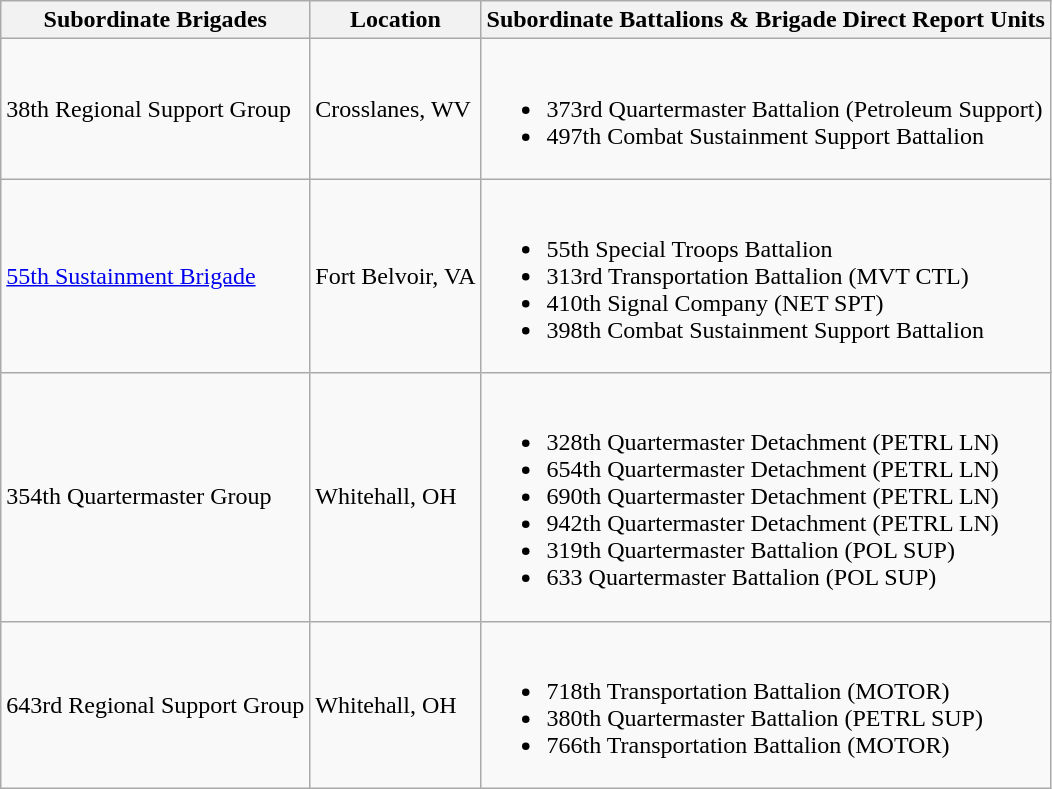<table class="wikitable">
<tr>
<th>Subordinate Brigades</th>
<th>Location</th>
<th>Subordinate Battalions & Brigade Direct Report Units</th>
</tr>
<tr>
<td>38th Regional Support Group</td>
<td>Crosslanes, WV</td>
<td><br><ul><li>373rd Quartermaster Battalion (Petroleum Support)</li><li>497th Combat Sustainment Support Battalion</li></ul></td>
</tr>
<tr>
<td><a href='#'>55th Sustainment Brigade</a></td>
<td>Fort Belvoir, VA</td>
<td><br><ul><li>55th Special Troops Battalion</li><li>313rd Transportation Battalion (MVT CTL)</li><li>410th Signal Company (NET SPT)</li><li>398th Combat Sustainment Support Battalion</li></ul></td>
</tr>
<tr>
<td>354th Quartermaster Group</td>
<td>Whitehall, OH</td>
<td><br><ul><li>328th Quartermaster Detachment (PETRL LN)</li><li>654th Quartermaster Detachment (PETRL LN)</li><li>690th Quartermaster Detachment (PETRL LN)</li><li>942th Quartermaster Detachment (PETRL LN)</li><li>319th Quartermaster Battalion (POL SUP)</li><li>633 Quartermaster Battalion (POL SUP)</li></ul></td>
</tr>
<tr>
<td>643rd Regional Support Group</td>
<td>Whitehall, OH</td>
<td><br><ul><li>718th Transportation Battalion (MOTOR)</li><li>380th Quartermaster Battalion (PETRL SUP)</li><li>766th Transportation Battalion (MOTOR)</li></ul></td>
</tr>
</table>
